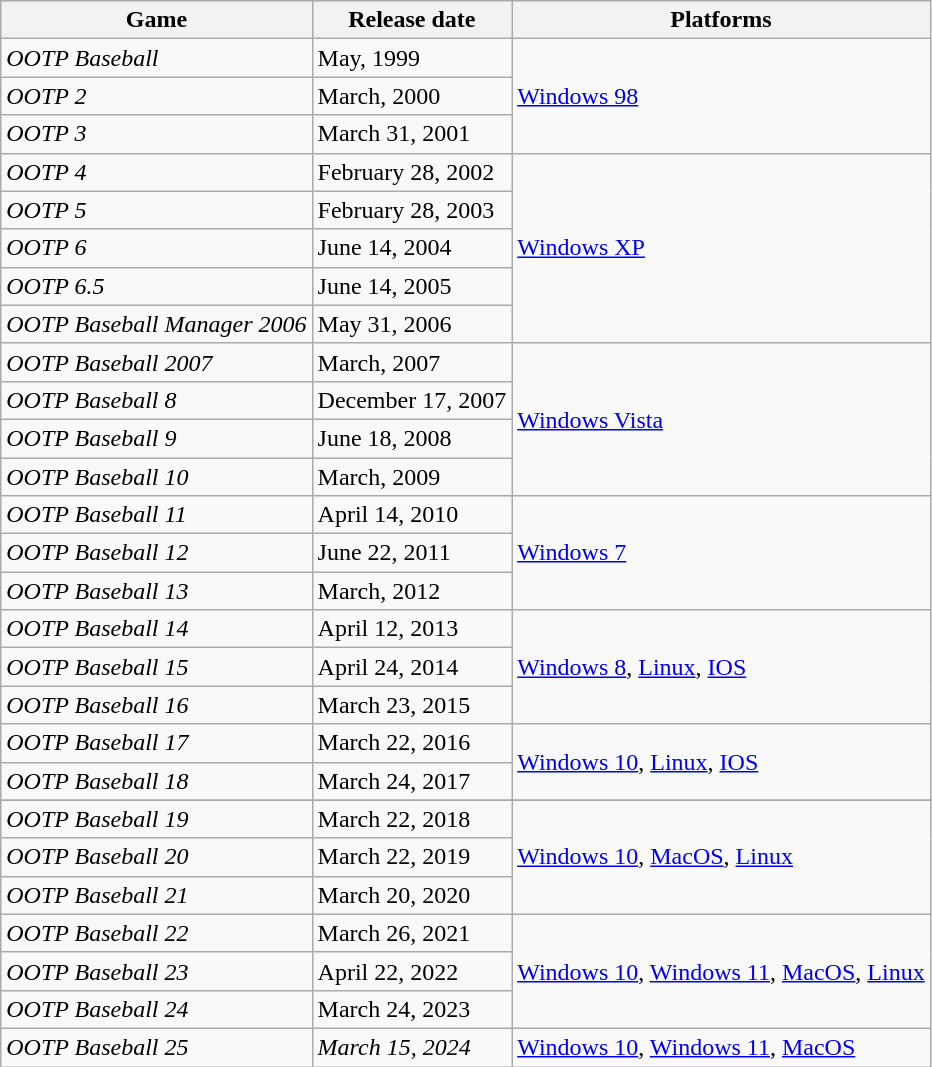<table class="wikitable">
<tr>
<th>Game</th>
<th>Release date</th>
<th>Platforms</th>
</tr>
<tr>
<td><em>OOTP Baseball</em></td>
<td>May, 1999</td>
<td rowspan="3"><a href='#'>Windows 98</a></td>
</tr>
<tr>
<td><em>OOTP 2</em></td>
<td>March, 2000</td>
</tr>
<tr>
<td><em>OOTP 3</em></td>
<td>March 31, 2001</td>
</tr>
<tr>
<td><em>OOTP 4</em></td>
<td>February 28, 2002</td>
<td rowspan="5"><a href='#'>Windows XP</a></td>
</tr>
<tr>
<td><em>OOTP 5</em></td>
<td>February 28, 2003</td>
</tr>
<tr>
<td><em>OOTP 6</em></td>
<td>June 14, 2004</td>
</tr>
<tr>
<td><em>OOTP 6.5</em></td>
<td>June 14, 2005</td>
</tr>
<tr>
<td><em>OOTP Baseball Manager 2006</em></td>
<td>May 31, 2006</td>
</tr>
<tr>
<td><em>OOTP Baseball 2007</em></td>
<td>March, 2007</td>
<td rowspan="4"><a href='#'>Windows Vista</a></td>
</tr>
<tr>
<td><em>OOTP Baseball 8</em></td>
<td>December 17, 2007</td>
</tr>
<tr>
<td><em>OOTP Baseball 9</em></td>
<td>June 18, 2008</td>
</tr>
<tr>
<td><em>OOTP Baseball 10</em></td>
<td>March, 2009</td>
</tr>
<tr>
<td><em>OOTP Baseball 11</em></td>
<td>April 14, 2010</td>
<td rowspan="3"><a href='#'>Windows 7</a></td>
</tr>
<tr>
<td><em>OOTP Baseball 12</em></td>
<td>June 22, 2011</td>
</tr>
<tr>
<td><em>OOTP Baseball 13</em></td>
<td>March, 2012</td>
</tr>
<tr>
<td><em>OOTP Baseball 14</em></td>
<td>April 12, 2013</td>
<td rowspan="3"><a href='#'>Windows 8</a>, <a href='#'>Linux</a>, <a href='#'>IOS</a></td>
</tr>
<tr>
<td><em>OOTP Baseball 15</em></td>
<td>April 24, 2014</td>
</tr>
<tr>
<td><em>OOTP Baseball 16</em></td>
<td>March 23, 2015</td>
</tr>
<tr>
<td><em>OOTP Baseball 17</em></td>
<td>March 22, 2016</td>
<td rowspan="2"><a href='#'>Windows 10</a>, <a href='#'>Linux</a>, <a href='#'>IOS</a></td>
</tr>
<tr>
<td><em>OOTP Baseball 18</em></td>
<td>March 24, 2017</td>
</tr>
<tr>
</tr>
<tr>
<td><em>OOTP Baseball 19</em></td>
<td>March 22, 2018</td>
<td rowspan="3"><a href='#'>Windows 10</a>, <a href='#'>MacOS</a>, <a href='#'>Linux</a></td>
</tr>
<tr>
<td><em>OOTP Baseball 20</em></td>
<td>March 22, 2019</td>
</tr>
<tr>
<td><em>OOTP Baseball 21</em></td>
<td>March 20, 2020</td>
</tr>
<tr>
<td><em>OOTP Baseball 22</em></td>
<td>March 26, 2021</td>
<td rowspan="3"><a href='#'>Windows 10</a>, <a href='#'>Windows 11</a>, <a href='#'>MacOS</a>, <a href='#'>Linux</a></td>
</tr>
<tr>
<td><em>OOTP Baseball 23</em></td>
<td>April 22, 2022</td>
</tr>
<tr>
<td><em>OOTP Baseball 24</em></td>
<td>March 24, 2023</td>
</tr>
<tr>
<td><em>OOTP Baseball 25</em></td>
<td><em>March 15, 2024</em></td>
<td><a href='#'>Windows 10</a>, <a href='#'>Windows 11</a>, <a href='#'>MacOS</a></td>
</tr>
</table>
